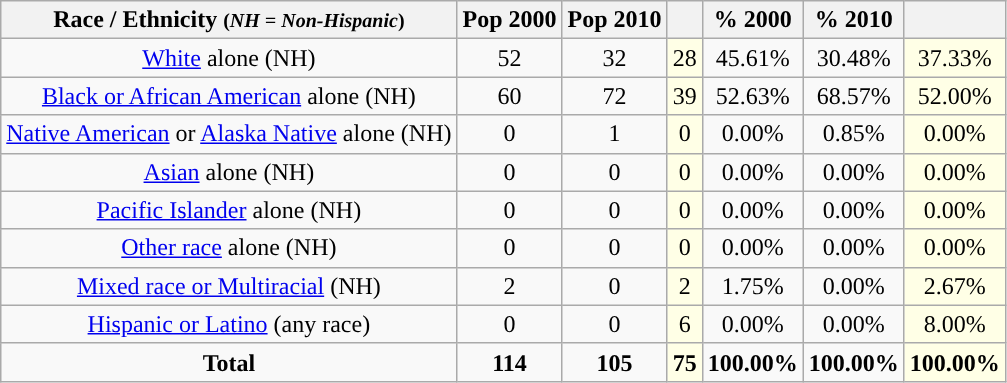<table class="wikitable" style="text-align:center;">
<tr>
<th>Race / Ethnicity <small>(<em>NH = Non-Hispanic</em>)</small></th>
<th>Pop 2000</th>
<th>Pop 2010</th>
<th></th>
<th>% 2000</th>
<th>% 2010</th>
<th></th>
</tr>
<tr>
<td><a href='#'>White</a> alone (NH)</td>
<td>52</td>
<td>32</td>
<td style='background: #ffffe6;'>28</td>
<td>45.61%</td>
<td>30.48%</td>
<td style='background: #ffffe6;'>37.33%</td>
</tr>
<tr>
<td><a href='#'>Black or African American</a> alone (NH)</td>
<td>60</td>
<td>72</td>
<td style='background: #ffffe6;'>39</td>
<td>52.63%</td>
<td>68.57%</td>
<td style='background: #ffffe6;'>52.00%</td>
</tr>
<tr>
<td><a href='#'>Native American</a> or <a href='#'>Alaska Native</a> alone (NH)</td>
<td>0</td>
<td>1</td>
<td style='background: #ffffe6;'>0</td>
<td>0.00%</td>
<td>0.85%</td>
<td style='background: #ffffe6;'>0.00%</td>
</tr>
<tr>
<td><a href='#'>Asian</a> alone (NH)</td>
<td>0</td>
<td>0</td>
<td style='background: #ffffe6;'>0</td>
<td>0.00%</td>
<td>0.00%</td>
<td style='background: #ffffe6;'>0.00%</td>
</tr>
<tr>
<td><a href='#'>Pacific Islander</a> alone (NH)</td>
<td>0</td>
<td>0</td>
<td style='background: #ffffe6;'>0</td>
<td>0.00%</td>
<td>0.00%</td>
<td style='background: #ffffe6;'>0.00%</td>
</tr>
<tr>
<td><a href='#'>Other race</a> alone (NH)</td>
<td>0</td>
<td>0</td>
<td style='background: #ffffe6;'>0</td>
<td>0.00%</td>
<td>0.00%</td>
<td style='background: #ffffe6;'>0.00%</td>
</tr>
<tr>
<td><a href='#'>Mixed race or Multiracial</a> (NH)</td>
<td>2</td>
<td>0</td>
<td style='background: #ffffe6;'>2</td>
<td>1.75%</td>
<td>0.00%</td>
<td style='background: #ffffe6;'>2.67%</td>
</tr>
<tr>
<td><a href='#'>Hispanic or Latino</a> (any race)</td>
<td>0</td>
<td>0</td>
<td style='background: #ffffe6;'>6</td>
<td>0.00%</td>
<td>0.00%</td>
<td style='background: #ffffe6;'>8.00%</td>
</tr>
<tr>
<td><strong>Total</strong></td>
<td><strong>114</strong></td>
<td><strong>105</strong></td>
<td style='background: #ffffe6;'><strong>75</strong></td>
<td><strong>100.00%</strong></td>
<td><strong>100.00%</strong></td>
<td style='background: #ffffe6;'><strong>100.00%</strong></td>
</tr>
</table>
